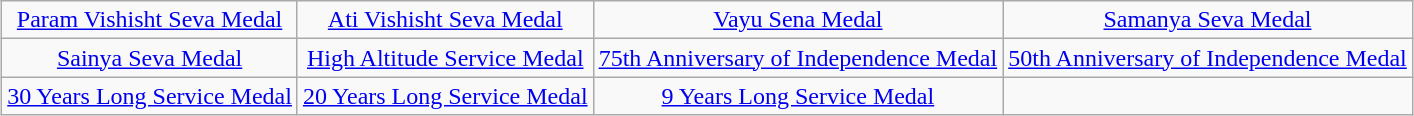<table class="wikitable" style="margin:1em auto; text-align:center;">
<tr>
<td style="text-align:center;"><a href='#'>Param Vishisht Seva Medal</a></td>
<td style="text-align:center;"><a href='#'>Ati Vishisht Seva Medal</a></td>
<td style="text-align:center;"><a href='#'>Vayu Sena Medal</a></td>
<td><a href='#'>Samanya Seva Medal</a></td>
</tr>
<tr>
<td><a href='#'>Sainya Seva Medal</a></td>
<td><a href='#'>High Altitude Service Medal</a></td>
<td><a href='#'>75th Anniversary of Independence Medal</a></td>
<td><a href='#'>50th Anniversary of Independence Medal</a></td>
</tr>
<tr>
<td><a href='#'>30 Years Long Service Medal</a></td>
<td><a href='#'>20 Years Long Service Medal</a></td>
<td><a href='#'>9 Years Long Service Medal</a></td>
</tr>
</table>
